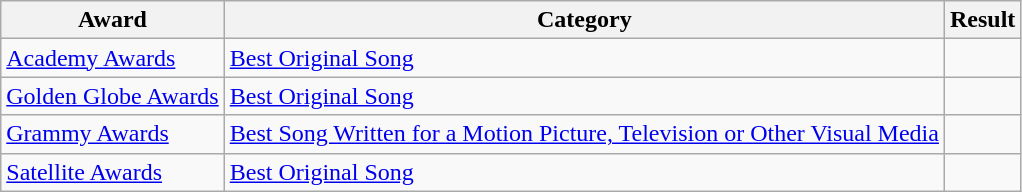<table class="wikitable">
<tr>
<th scope="col">Award</th>
<th scope="col">Category</th>
<th scope="col">Result</th>
</tr>
<tr>
<td><a href='#'>Academy Awards</a></td>
<td><a href='#'>Best Original Song</a></td>
<td></td>
</tr>
<tr>
<td><a href='#'>Golden Globe Awards</a></td>
<td><a href='#'>Best Original Song</a></td>
<td></td>
</tr>
<tr>
<td><a href='#'>Grammy Awards</a></td>
<td><a href='#'>Best Song Written for a Motion Picture, Television or Other Visual Media</a></td>
<td></td>
</tr>
<tr>
<td><a href='#'>Satellite Awards</a></td>
<td><a href='#'>Best Original Song</a></td>
<td></td>
</tr>
</table>
